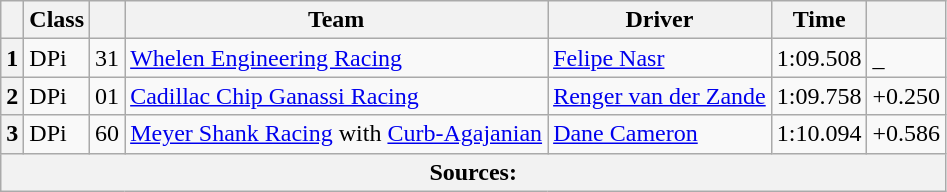<table class="wikitable">
<tr>
<th scope="col"></th>
<th scope="col">Class</th>
<th scope="col"></th>
<th scope="col">Team</th>
<th scope="col">Driver</th>
<th scope="col">Time</th>
<th scope="col"></th>
</tr>
<tr>
<th scope="row">1</th>
<td>DPi</td>
<td>31</td>
<td><a href='#'>Whelen Engineering Racing</a></td>
<td><a href='#'>Felipe Nasr</a></td>
<td>1:09.508</td>
<td>_</td>
</tr>
<tr>
<th scope="row">2</th>
<td>DPi</td>
<td>01</td>
<td><a href='#'>Cadillac Chip Ganassi Racing</a></td>
<td><a href='#'>Renger van der Zande</a></td>
<td>1:09.758</td>
<td>+0.250</td>
</tr>
<tr>
<th scope="row">3</th>
<td>DPi</td>
<td>60</td>
<td><a href='#'>Meyer Shank Racing</a> with <a href='#'>Curb-Agajanian</a></td>
<td><a href='#'>Dane Cameron</a></td>
<td>1:10.094</td>
<td>+0.586</td>
</tr>
<tr>
<th colspan="7">Sources:</th>
</tr>
</table>
